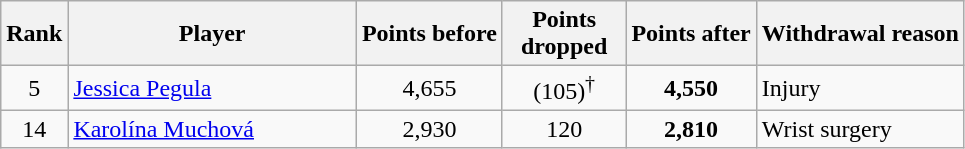<table class="wikitable sortable">
<tr>
<th>Rank</th>
<th style="width:185px;">Player</th>
<th>Points before</th>
<th style="width:75px;">Points dropped</th>
<th>Points after</th>
<th>Withdrawal reason</th>
</tr>
<tr>
<td style="text-align:center;">5</td>
<td> <a href='#'>Jessica Pegula</a></td>
<td style="text-align:center;">4,655</td>
<td style="text-align:center;">(105)<sup>†</sup></td>
<td style="text-align:center;"><strong>4,550</strong></td>
<td>Injury</td>
</tr>
<tr>
<td style="text-align:center;">14</td>
<td> <a href='#'>Karolína Muchová</a></td>
<td style="text-align:center;">2,930</td>
<td style="text-align:center;">120</td>
<td style="text-align:center;"><strong>2,810</strong></td>
<td>Wrist surgery</td>
</tr>
</table>
